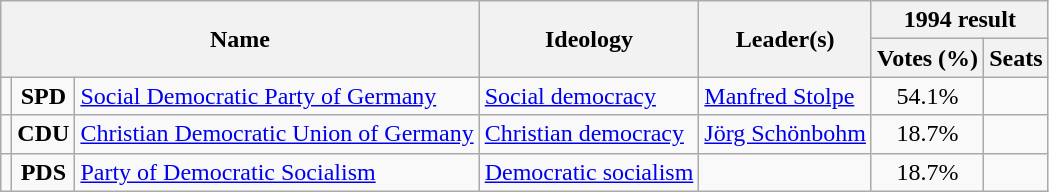<table class="wikitable">
<tr>
<th rowspan=2 colspan=3>Name</th>
<th rowspan=2>Ideology</th>
<th rowspan=2>Leader(s)</th>
<th colspan=2>1994 result</th>
</tr>
<tr>
<th>Votes (%)</th>
<th>Seats</th>
</tr>
<tr>
<td bgcolor=></td>
<td align=center><strong>SPD</strong></td>
<td><a href='#'>Social Democratic Party of Germany</a><br></td>
<td><a href='#'>Social democracy</a></td>
<td><a href='#'>Manfred Stolpe</a></td>
<td align=center>54.1%</td>
<td></td>
</tr>
<tr>
<td bgcolor=></td>
<td align=center><strong>CDU</strong></td>
<td><a href='#'>Christian Democratic Union of Germany</a><br></td>
<td><a href='#'>Christian democracy</a></td>
<td><a href='#'>Jörg Schönbohm</a></td>
<td align=center>18.7%</td>
<td></td>
</tr>
<tr>
<td bgcolor=></td>
<td align=center><strong>PDS</strong></td>
<td><a href='#'>Party of Democratic Socialism</a><br></td>
<td><a href='#'>Democratic socialism</a></td>
<td></td>
<td align=center>18.7%</td>
<td></td>
</tr>
</table>
